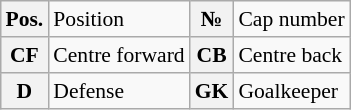<table class="wikitable" style="font-size:90%;float:right;clear:right;margin-left:1em;">
<tr>
<th>Pos.</th>
<td>Position</td>
<th>№</th>
<td>Cap number</td>
</tr>
<tr>
<th>CF</th>
<td>Centre forward</td>
<th>CB</th>
<td>Centre back</td>
</tr>
<tr>
<th>D</th>
<td>Defense</td>
<th>GK</th>
<td>Goalkeeper</td>
</tr>
</table>
